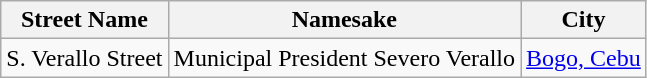<table class="wikitable sortable">
<tr>
<th>Street Name</th>
<th>Namesake</th>
<th>City</th>
</tr>
<tr>
<td data-sort-value="Verallo, Severo">S. Verallo Street</td>
<td>Municipal President Severo Verallo</td>
<td><a href='#'>Bogo, Cebu</a></td>
</tr>
</table>
